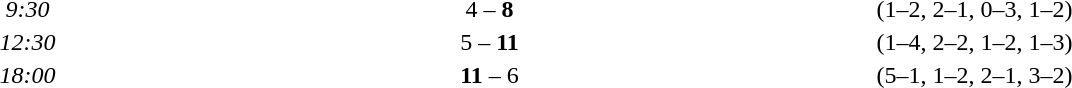<table style="text-align:center">
<tr>
<th width=100></th>
<th width=200></th>
<th width=100></th>
<th width=200></th>
</tr>
<tr>
<td><em>9:30</em></td>
<td align=right></td>
<td>4 – <strong>8</strong></td>
<td align=left><strong></strong></td>
<td>(1–2, 2–1, 0–3, 1–2)</td>
</tr>
<tr>
<td><em>12:30</em></td>
<td align=right></td>
<td>5 – <strong>11</strong></td>
<td align=left><strong></strong></td>
<td>(1–4, 2–2, 1–2, 1–3)</td>
</tr>
<tr>
<td><em>18:00</em></td>
<td align=right><strong></strong></td>
<td><strong>11</strong> – 6</td>
<td align=left></td>
<td>(5–1, 1–2, 2–1, 3–2)</td>
</tr>
</table>
